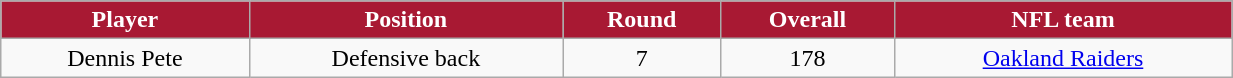<table class="wikitable" width="65%">
<tr align="center"  style="background:#A81933;color:#FFFFFF;">
<td><strong>Player</strong></td>
<td><strong>Position</strong></td>
<td><strong>Round</strong></td>
<td><strong>Overall</strong></td>
<td><strong>NFL team</strong></td>
</tr>
<tr align="center" bgcolor="">
<td>Dennis Pete</td>
<td>Defensive back</td>
<td>7</td>
<td>178</td>
<td><a href='#'>Oakland Raiders</a></td>
</tr>
</table>
